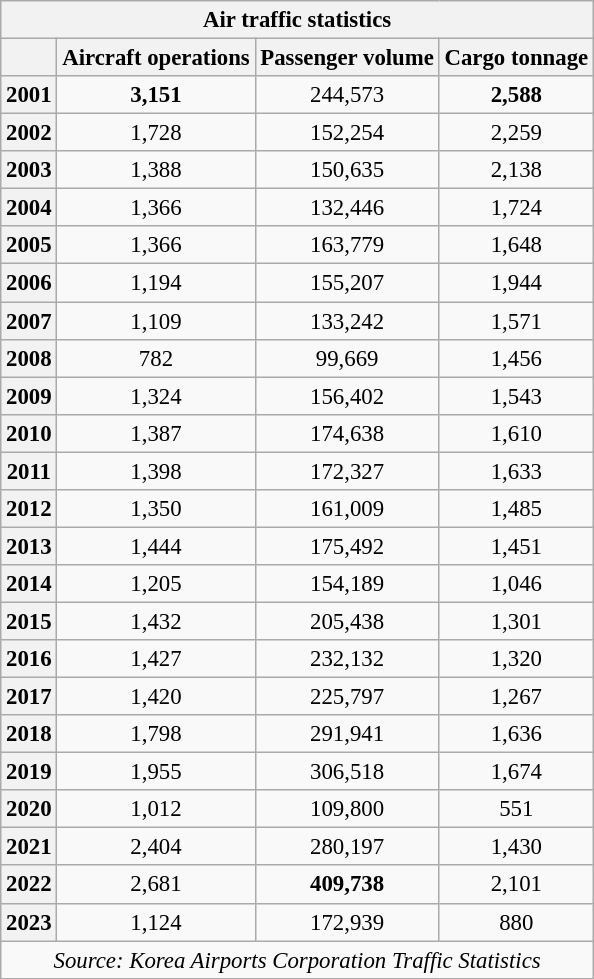<table class="wikitable sortable"; style="text-align: center; font-size: 95%">
<tr>
<th colspan="4">Air traffic statistics</th>
</tr>
<tr>
<th></th>
<th>Aircraft operations</th>
<th>Passenger volume</th>
<th>Cargo tonnage</th>
</tr>
<tr>
<th>2001</th>
<td><strong>3,151</strong></td>
<td>244,573</td>
<td><strong>2,588</strong></td>
</tr>
<tr>
<th>2002</th>
<td>1,728</td>
<td>152,254</td>
<td>2,259</td>
</tr>
<tr>
<th>2003</th>
<td>1,388</td>
<td>150,635</td>
<td>2,138</td>
</tr>
<tr>
<th>2004</th>
<td>1,366</td>
<td>132,446</td>
<td>1,724</td>
</tr>
<tr>
<th>2005</th>
<td>1,366</td>
<td>163,779</td>
<td>1,648</td>
</tr>
<tr>
<th>2006</th>
<td>1,194</td>
<td>155,207</td>
<td>1,944</td>
</tr>
<tr>
<th>2007</th>
<td>1,109</td>
<td>133,242</td>
<td>1,571</td>
</tr>
<tr>
<th>2008</th>
<td>782</td>
<td>99,669</td>
<td>1,456</td>
</tr>
<tr>
<th>2009</th>
<td>1,324</td>
<td>156,402</td>
<td>1,543</td>
</tr>
<tr>
<th>2010</th>
<td>1,387</td>
<td>174,638</td>
<td>1,610</td>
</tr>
<tr>
<th>2011</th>
<td>1,398</td>
<td>172,327</td>
<td>1,633</td>
</tr>
<tr>
<th>2012</th>
<td>1,350</td>
<td>161,009</td>
<td>1,485</td>
</tr>
<tr>
<th>2013</th>
<td>1,444</td>
<td>175,492</td>
<td>1,451</td>
</tr>
<tr>
<th>2014</th>
<td>1,205</td>
<td>154,189</td>
<td>1,046</td>
</tr>
<tr>
<th>2015</th>
<td>1,432</td>
<td>205,438</td>
<td>1,301</td>
</tr>
<tr>
<th>2016</th>
<td>1,427</td>
<td>232,132</td>
<td>1,320</td>
</tr>
<tr>
<th>2017</th>
<td>1,420</td>
<td>225,797</td>
<td>1,267</td>
</tr>
<tr>
<th>2018</th>
<td>1,798</td>
<td>291,941</td>
<td>1,636</td>
</tr>
<tr>
<th>2019</th>
<td>1,955</td>
<td>306,518</td>
<td>1,674</td>
</tr>
<tr>
<th>2020</th>
<td>1,012</td>
<td>109,800</td>
<td>551</td>
</tr>
<tr>
<th>2021</th>
<td>2,404</td>
<td>280,197</td>
<td>1,430</td>
</tr>
<tr>
<th>2022</th>
<td>2,681</td>
<td><strong>409,738</strong></td>
<td>2,101</td>
</tr>
<tr>
<th>2023</th>
<td>1,124</td>
<td>172,939</td>
<td>880</td>
</tr>
<tr>
<td colspan="4"><em>Source: Korea Airports Corporation Traffic Statistics</em></td>
</tr>
</table>
